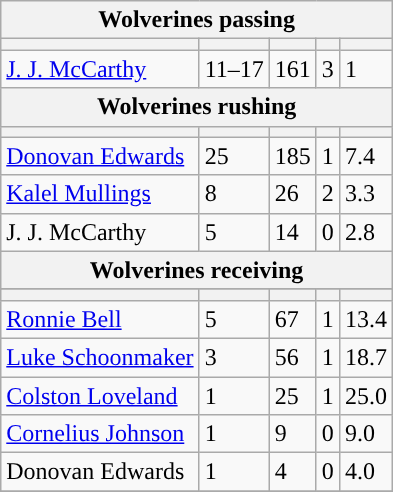<table class="wikitable plainrowheaders">
<tr>
<th colspan="6">Wolverines passing</th>
</tr>
<tr>
<th scope="col"></th>
<th scope="col"></th>
<th scope="col"></th>
<th scope="col"></th>
<th scope="col"></th>
</tr>
<tr>
<td><a href='#'>J. J. McCarthy</a></td>
<td>11–17</td>
<td>161</td>
<td>3</td>
<td>1</td>
</tr>
<tr>
<th colspan="6">Wolverines rushing</th>
</tr>
<tr>
<th scope="col"></th>
<th scope="col"></th>
<th scope="col"></th>
<th scope="col"></th>
<th scope="col"></th>
</tr>
<tr>
<td><a href='#'>Donovan Edwards</a></td>
<td>25</td>
<td>185</td>
<td>1</td>
<td>7.4</td>
</tr>
<tr>
<td><a href='#'>Kalel Mullings</a></td>
<td>8</td>
<td>26</td>
<td>2</td>
<td>3.3</td>
</tr>
<tr>
<td>J. J. McCarthy</td>
<td>5</td>
<td>14</td>
<td>0</td>
<td>2.8</td>
</tr>
<tr>
<th colspan="6">Wolverines receiving</th>
</tr>
<tr>
</tr>
<tr>
<th scope="col"></th>
<th scope="col"></th>
<th scope="col"></th>
<th scope="col"></th>
<th scope="col"></th>
</tr>
<tr>
<td><a href='#'>Ronnie Bell</a></td>
<td>5</td>
<td>67</td>
<td>1</td>
<td>13.4</td>
</tr>
<tr>
<td><a href='#'>Luke Schoonmaker</a></td>
<td>3</td>
<td>56</td>
<td>1</td>
<td>18.7</td>
</tr>
<tr>
<td><a href='#'>Colston Loveland</a></td>
<td>1</td>
<td>25</td>
<td>1</td>
<td>25.0</td>
</tr>
<tr>
<td><a href='#'>Cornelius Johnson</a></td>
<td>1</td>
<td>9</td>
<td>0</td>
<td>9.0</td>
</tr>
<tr>
<td>Donovan Edwards</td>
<td>1</td>
<td>4</td>
<td>0</td>
<td>4.0</td>
</tr>
<tr>
</tr>
</table>
